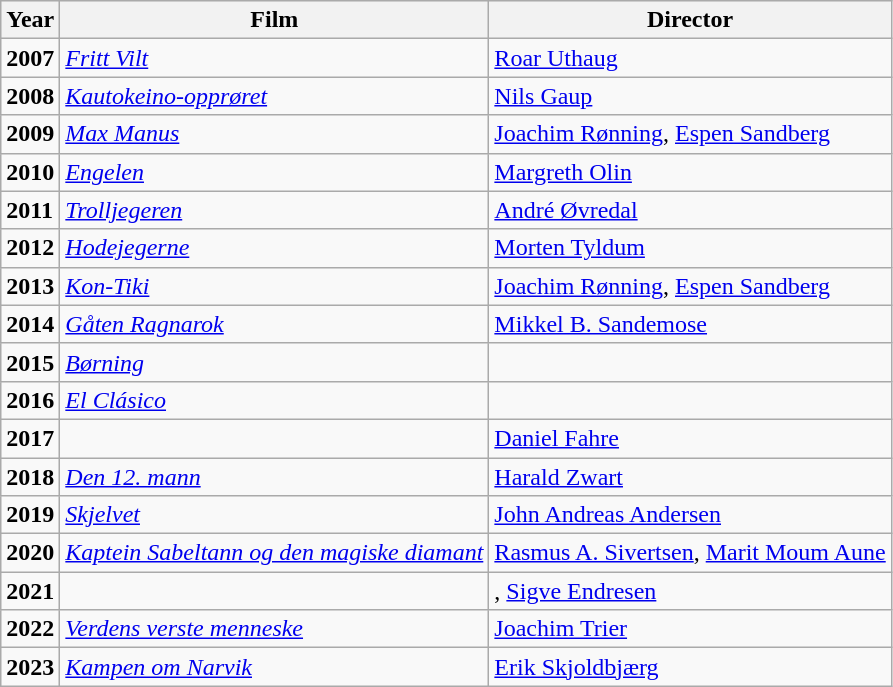<table class="wikitable">
<tr style="background:#EFEFEF">
<th>Year</th>
<th>Film</th>
<th>Director</th>
</tr>
<tr>
<td><strong>2007</strong></td>
<td><em><a href='#'>Fritt Vilt</a></em></td>
<td><a href='#'>Roar Uthaug</a></td>
</tr>
<tr>
<td><strong>2008</strong></td>
<td><em><a href='#'>Kautokeino-opprøret</a></em></td>
<td><a href='#'>Nils Gaup</a></td>
</tr>
<tr>
<td><strong>2009</strong></td>
<td><em><a href='#'>Max Manus</a></em></td>
<td><a href='#'>Joachim Rønning</a>, <a href='#'>Espen Sandberg</a></td>
</tr>
<tr>
<td><strong>2010</strong></td>
<td><em><a href='#'>Engelen</a></em></td>
<td><a href='#'>Margreth Olin</a></td>
</tr>
<tr>
<td><strong>2011</strong></td>
<td><em><a href='#'>Trolljegeren</a></em></td>
<td><a href='#'>André Øvredal</a></td>
</tr>
<tr>
<td><strong>2012</strong></td>
<td><em><a href='#'>Hodejegerne</a></em></td>
<td><a href='#'>Morten Tyldum</a></td>
</tr>
<tr>
<td><strong>2013</strong></td>
<td><em><a href='#'>Kon-Tiki</a> </em></td>
<td><a href='#'>Joachim Rønning</a>, <a href='#'>Espen Sandberg</a></td>
</tr>
<tr>
<td><strong>2014</strong></td>
<td><em><a href='#'>Gåten Ragnarok</a></em></td>
<td><a href='#'>Mikkel B. Sandemose</a></td>
</tr>
<tr>
<td><strong>2015</strong></td>
<td><em><a href='#'>Børning</a></em></td>
<td></td>
</tr>
<tr>
<td><strong>2016</strong></td>
<td><em><a href='#'>El Clásico</a></em></td>
<td></td>
</tr>
<tr>
<td><strong>2017</strong></td>
<td><em></em></td>
<td><a href='#'>Daniel Fahre</a></td>
</tr>
<tr>
<td><strong>2018</strong></td>
<td><em><a href='#'>Den 12. mann</a></em></td>
<td><a href='#'>Harald Zwart</a></td>
</tr>
<tr>
<td><strong>2019</strong></td>
<td><em><a href='#'>Skjelvet</a></em></td>
<td><a href='#'>John Andreas Andersen</a></td>
</tr>
<tr>
<td><strong>2020</strong></td>
<td><em><a href='#'>Kaptein Sabeltann og den magiske diamant</a></em></td>
<td><a href='#'>Rasmus A. Sivertsen</a>, <a href='#'>Marit Moum Aune</a></td>
</tr>
<tr>
<td><strong>2021</strong></td>
<td><em></em></td>
<td>, <a href='#'>Sigve Endresen</a></td>
</tr>
<tr>
<td><strong>2022</strong></td>
<td><em><a href='#'>Verdens verste menneske</a></em></td>
<td><a href='#'>Joachim Trier</a></td>
</tr>
<tr>
<td><strong>2023</strong></td>
<td><em><a href='#'>Kampen om Narvik</a></em></td>
<td><a href='#'>Erik Skjoldbjærg</a></td>
</tr>
</table>
